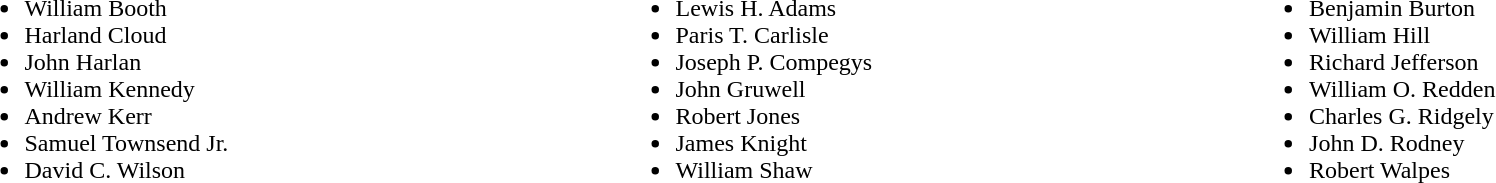<table width=100%>
<tr valign=top>
<td><br><ul><li>William Booth</li><li>Harland Cloud</li><li>John Harlan</li><li>William Kennedy</li><li>Andrew Kerr</li><li>Samuel Townsend Jr.</li><li>David C. Wilson</li></ul></td>
<td><br><ul><li>Lewis H. Adams</li><li>Paris T. Carlisle</li><li>Joseph P. Compegys</li><li>John Gruwell</li><li>Robert Jones</li><li>James Knight</li><li>William Shaw</li></ul></td>
<td><br><ul><li>Benjamin Burton</li><li>William Hill</li><li>Richard Jefferson</li><li>William O. Redden</li><li>Charles G. Ridgely</li><li>John D. Rodney</li><li>Robert Walpes</li></ul></td>
</tr>
</table>
